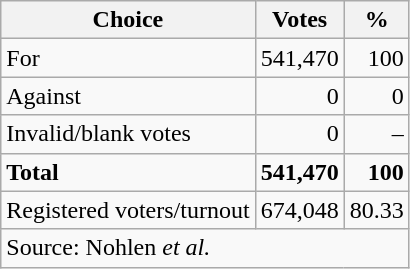<table class=wikitable style=text-align:right>
<tr>
<th>Choice</th>
<th>Votes</th>
<th>%</th>
</tr>
<tr>
<td align=left>For</td>
<td>541,470</td>
<td>100</td>
</tr>
<tr>
<td align=left>Against</td>
<td>0</td>
<td>0</td>
</tr>
<tr>
<td align=left>Invalid/blank votes</td>
<td>0</td>
<td>–</td>
</tr>
<tr>
<td align=left><strong>Total</strong></td>
<td><strong>541,470</strong></td>
<td><strong>100</strong></td>
</tr>
<tr>
<td align=left>Registered voters/turnout</td>
<td>674,048</td>
<td>80.33</td>
</tr>
<tr>
<td colspan=3 align=left>Source: Nohlen <em>et al.</em></td>
</tr>
</table>
